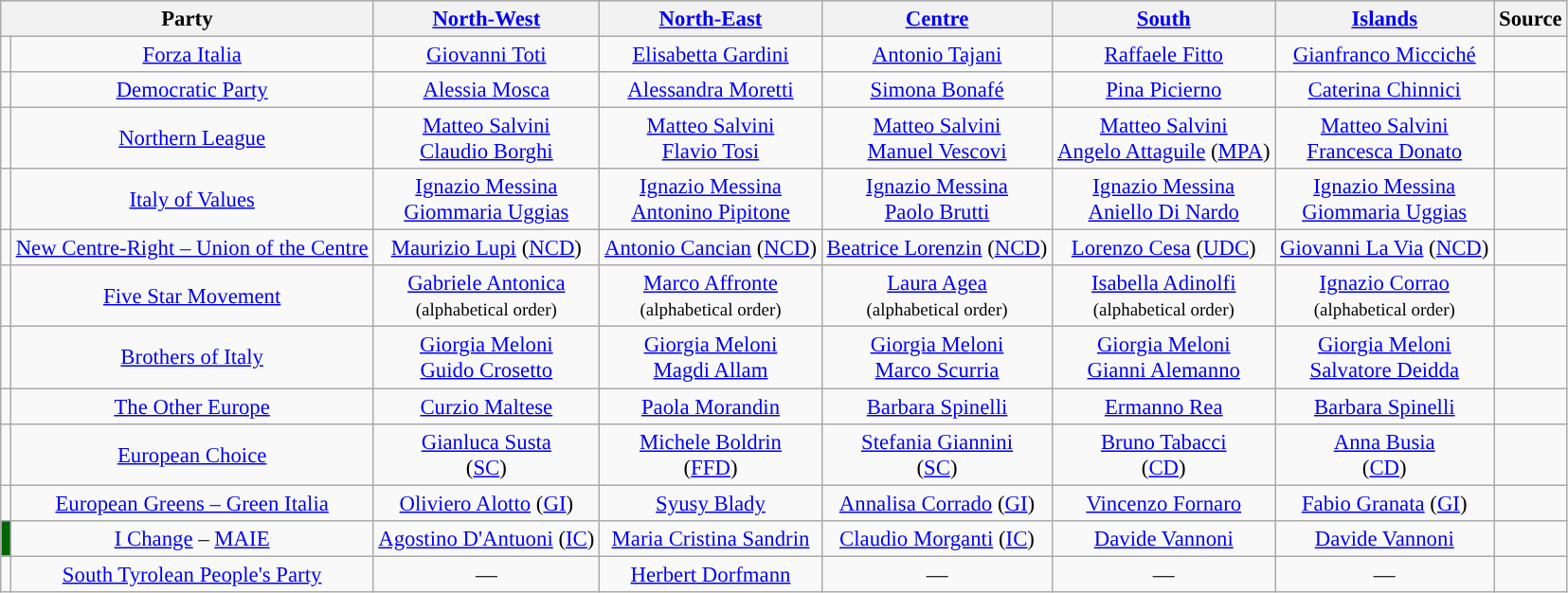<table class="wikitable" style="text-align:center;font-size:95%">
<tr>
<th colspan=2>Party</th>
<th><a href='#'>North-West</a></th>
<th><a href='#'>North-East</a></th>
<th><a href='#'>Centre</a></th>
<th><a href='#'>South</a></th>
<th><a href='#'>Islands</a></th>
<th>Source</th>
</tr>
<tr>
<td></td>
<td><a href='#'>Forza Italia</a></td>
<td><a href='#'>Giovanni Toti</a></td>
<td><a href='#'>Elisabetta Gardini</a></td>
<td><a href='#'>Antonio Tajani</a></td>
<td><a href='#'>Raffaele Fitto</a></td>
<td><a href='#'>Gianfranco Micciché</a></td>
<td></td>
</tr>
<tr>
<td></td>
<td><a href='#'>Democratic Party</a></td>
<td><a href='#'>Alessia Mosca</a></td>
<td><a href='#'>Alessandra Moretti</a></td>
<td><a href='#'>Simona Bonafé</a></td>
<td><a href='#'>Pina Picierno</a></td>
<td><a href='#'>Caterina Chinnici</a></td>
<td></td>
</tr>
<tr>
<td></td>
<td><a href='#'>Northern League</a></td>
<td><a href='#'>Matteo Salvini</a><br><a href='#'>Claudio Borghi</a></td>
<td><a href='#'>Matteo Salvini</a><br><a href='#'>Flavio Tosi</a></td>
<td><a href='#'>Matteo Salvini</a><br><a href='#'>Manuel Vescovi</a></td>
<td><a href='#'>Matteo Salvini</a><br><a href='#'>Angelo Attaguile</a> (<a href='#'>MPA</a>)</td>
<td><a href='#'>Matteo Salvini</a><br><a href='#'>Francesca Donato</a></td>
<td></td>
</tr>
<tr>
<td></td>
<td><a href='#'>Italy of Values</a></td>
<td><a href='#'>Ignazio Messina</a><br><a href='#'>Giommaria Uggias</a></td>
<td><a href='#'>Ignazio Messina</a><br><a href='#'>Antonino Pipitone</a></td>
<td><a href='#'>Ignazio Messina</a><br><a href='#'>Paolo Brutti</a></td>
<td><a href='#'>Ignazio Messina</a><br><a href='#'>Aniello Di Nardo</a></td>
<td><a href='#'>Ignazio Messina</a><br><a href='#'>Giommaria Uggias</a></td>
<td></td>
</tr>
<tr>
<td></td>
<td><a href='#'>New Centre-Right – Union of the Centre</a></td>
<td><a href='#'>Maurizio Lupi</a> (<a href='#'>NCD</a>)</td>
<td><a href='#'>Antonio Cancian</a> (<a href='#'>NCD</a>)</td>
<td><a href='#'>Beatrice Lorenzin</a> (<a href='#'>NCD</a>)</td>
<td><a href='#'>Lorenzo Cesa</a> (<a href='#'>UDC</a>)</td>
<td><a href='#'>Giovanni La Via</a> (<a href='#'>NCD</a>)</td>
<td></td>
</tr>
<tr>
<td></td>
<td><a href='#'>Five Star Movement</a></td>
<td><a href='#'>Gabriele Antonica</a><br><small>(alphabetical order)</small></td>
<td><a href='#'>Marco Affronte</a><br><small>(alphabetical order)</small></td>
<td><a href='#'>Laura Agea</a><br><small>(alphabetical order)</small></td>
<td><a href='#'>Isabella Adinolfi</a><br><small>(alphabetical order)</small></td>
<td><a href='#'>Ignazio Corrao</a><br><small>(alphabetical order)</small></td>
<td></td>
</tr>
<tr>
<td></td>
<td><a href='#'>Brothers of Italy</a></td>
<td><a href='#'>Giorgia Meloni</a><br><a href='#'>Guido Crosetto</a></td>
<td><a href='#'>Giorgia Meloni</a><br><a href='#'>Magdi Allam</a></td>
<td><a href='#'>Giorgia Meloni</a><br><a href='#'>Marco Scurria</a></td>
<td><a href='#'>Giorgia Meloni</a><br><a href='#'>Gianni Alemanno</a></td>
<td><a href='#'>Giorgia Meloni</a><br><a href='#'>Salvatore Deidda</a></td>
<td></td>
</tr>
<tr>
<td></td>
<td><a href='#'>The Other Europe</a></td>
<td><a href='#'>Curzio Maltese</a></td>
<td><a href='#'>Paola Morandin</a></td>
<td><a href='#'>Barbara Spinelli</a></td>
<td><a href='#'>Ermanno Rea</a></td>
<td><a href='#'>Barbara Spinelli</a></td>
<td></td>
</tr>
<tr>
<td></td>
<td><a href='#'>European Choice</a></td>
<td><a href='#'>Gianluca Susta</a> <br> (<a href='#'>SC</a>)</td>
<td><a href='#'>Michele Boldrin</a> <br> (<a href='#'>FFD</a>)</td>
<td><a href='#'>Stefania Giannini</a> <br> (<a href='#'>SC</a>)</td>
<td><a href='#'>Bruno Tabacci</a> <br> (<a href='#'>CD</a>)</td>
<td><a href='#'>Anna Busia</a> <br> (<a href='#'>CD</a>)</td>
<td></td>
</tr>
<tr>
<td></td>
<td><a href='#'>European Greens – Green Italia</a></td>
<td><a href='#'>Oliviero Alotto</a> (<a href='#'>GI</a>)</td>
<td><a href='#'>Syusy Blady</a></td>
<td><a href='#'>Annalisa Corrado</a> (<a href='#'>GI</a>)</td>
<td><a href='#'>Vincenzo Fornaro</a></td>
<td><a href='#'>Fabio Granata</a> (<a href='#'>GI</a>)</td>
<td></td>
</tr>
<tr>
<td style="background:darkgreen;"></td>
<td><a href='#'>I Change</a> – <a href='#'>MAIE</a></td>
<td><a href='#'>Agostino D'Antuoni</a> (<a href='#'>IC</a>)</td>
<td><a href='#'>Maria Cristina Sandrin</a></td>
<td><a href='#'>Claudio Morganti</a> (<a href='#'>IC</a>)</td>
<td><a href='#'>Davide Vannoni</a></td>
<td><a href='#'>Davide Vannoni</a></td>
<td></td>
</tr>
<tr>
<td></td>
<td><a href='#'>South Tyrolean People's Party</a></td>
<td>—</td>
<td><a href='#'>Herbert Dorfmann</a></td>
<td>—</td>
<td>—</td>
<td>—</td>
<td></td>
</tr>
</table>
